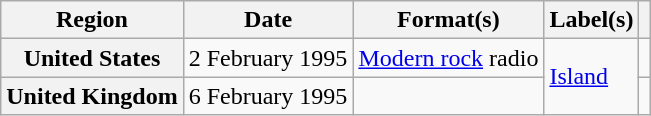<table class="wikitable plainrowheaders">
<tr>
<th scope="col">Region</th>
<th scope="col">Date</th>
<th scope="col">Format(s)</th>
<th scope="col">Label(s)</th>
<th scope="col"></th>
</tr>
<tr>
<th scope="row">United States</th>
<td>2 February 1995</td>
<td><a href='#'>Modern rock</a> radio</td>
<td rowspan="2"><a href='#'>Island</a></td>
<td></td>
</tr>
<tr>
<th scope="row">United Kingdom</th>
<td>6 February 1995</td>
<td></td>
<td></td>
</tr>
</table>
